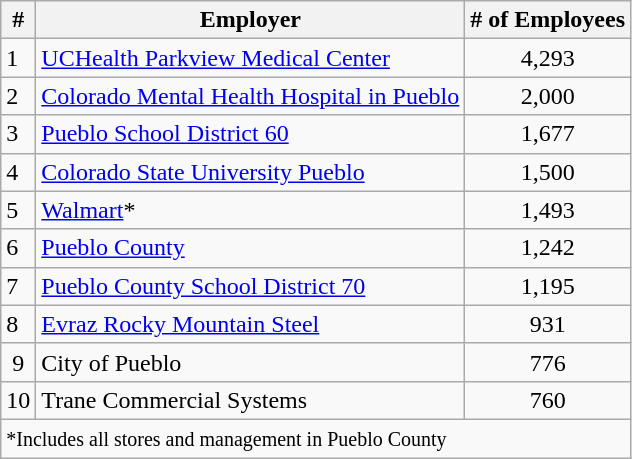<table class="wikitable">
<tr>
<th>#</th>
<th>Employer</th>
<th># of Employees</th>
</tr>
<tr>
<td>1</td>
<td><a href='#'>UCHealth Parkview Medical Center</a></td>
<td style="text-align:center">4,293</td>
</tr>
<tr>
<td>2</td>
<td><a href='#'>Colorado Mental Health Hospital in Pueblo</a></td>
<td style="text-align:center">2,000</td>
</tr>
<tr>
<td>3</td>
<td><a href='#'>Pueblo School District 60</a></td>
<td style="text-align:center">1,677</td>
</tr>
<tr>
<td>4</td>
<td><a href='#'>Colorado State University Pueblo</a></td>
<td style="text-align:center">1,500</td>
</tr>
<tr>
<td>5</td>
<td><a href='#'>Walmart</a>*</td>
<td style="text-align:center">1,493</td>
</tr>
<tr>
<td>6</td>
<td><a href='#'>Pueblo County</a></td>
<td style="text-align:center">1,242</td>
</tr>
<tr>
<td>7</td>
<td><a href='#'>Pueblo County School District 70</a></td>
<td style="text-align:center">1,195</td>
</tr>
<tr>
<td>8</td>
<td><a href='#'>Evraz Rocky Mountain Steel</a></td>
<td style="text-align:center">931</td>
</tr>
<tr>
<td style="text-align:center">9</td>
<td>City of Pueblo</td>
<td style="text-align:center">776</td>
</tr>
<tr>
<td style="text-align:center">10</td>
<td>Trane Commercial Systems</td>
<td style="text-align:center">760</td>
</tr>
<tr>
<td colspan="3"><small>*Includes all stores and management in Pueblo County</small></td>
</tr>
</table>
